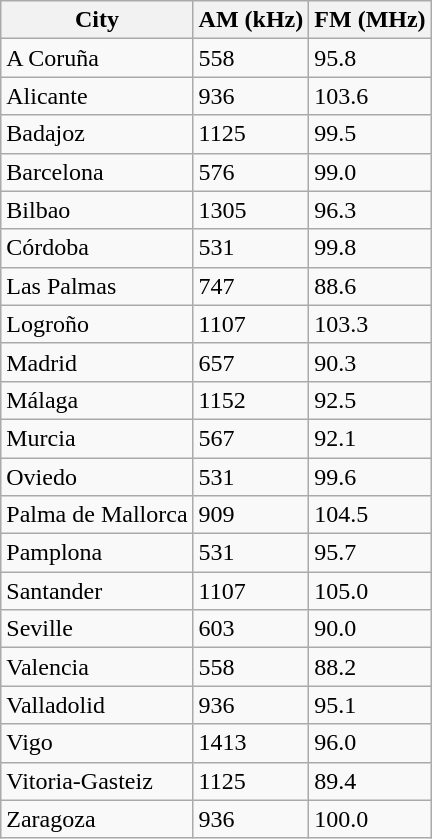<table class="wikitable sortable collapsible">
<tr>
<th scope="col">City</th>
<th scope="col">AM (kHz)</th>
<th scope="col">FM (MHz)</th>
</tr>
<tr>
<td>A Coruña</td>
<td>558</td>
<td>95.8</td>
</tr>
<tr>
<td>Alicante</td>
<td>936</td>
<td>103.6</td>
</tr>
<tr>
<td>Badajoz</td>
<td>1125</td>
<td>99.5</td>
</tr>
<tr>
<td>Barcelona</td>
<td>576</td>
<td>99.0</td>
</tr>
<tr>
<td>Bilbao</td>
<td>1305</td>
<td>96.3</td>
</tr>
<tr>
<td>Córdoba</td>
<td>531</td>
<td>99.8</td>
</tr>
<tr>
<td>Las Palmas</td>
<td>747</td>
<td>88.6</td>
</tr>
<tr>
<td>Logroño</td>
<td>1107</td>
<td>103.3</td>
</tr>
<tr>
<td>Madrid</td>
<td>657</td>
<td>90.3</td>
</tr>
<tr>
<td>Málaga</td>
<td>1152</td>
<td>92.5</td>
</tr>
<tr>
<td>Murcia</td>
<td>567</td>
<td>92.1</td>
</tr>
<tr>
<td>Oviedo</td>
<td>531</td>
<td>99.6</td>
</tr>
<tr>
<td>Palma de Mallorca</td>
<td>909</td>
<td>104.5</td>
</tr>
<tr>
<td>Pamplona</td>
<td>531</td>
<td>95.7</td>
</tr>
<tr>
<td>Santander</td>
<td>1107</td>
<td>105.0</td>
</tr>
<tr>
<td>Seville</td>
<td>603</td>
<td>90.0</td>
</tr>
<tr>
<td>Valencia</td>
<td>558</td>
<td>88.2</td>
</tr>
<tr>
<td>Valladolid</td>
<td>936</td>
<td>95.1</td>
</tr>
<tr>
<td>Vigo</td>
<td>1413</td>
<td>96.0</td>
</tr>
<tr>
<td>Vitoria-Gasteiz</td>
<td>1125</td>
<td>89.4</td>
</tr>
<tr>
<td>Zaragoza</td>
<td>936</td>
<td>100.0</td>
</tr>
</table>
